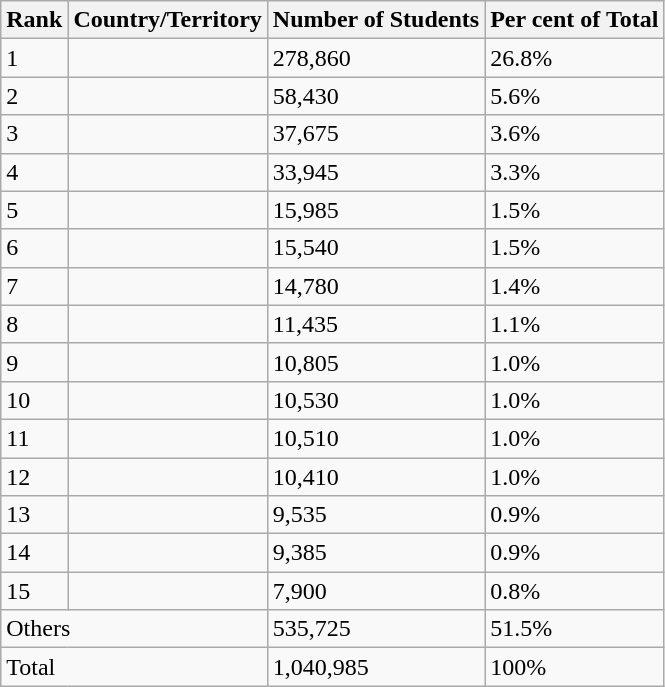<table class="wikitable sortable">
<tr>
<th>Rank</th>
<th>Country/Territory</th>
<th>Number of Students</th>
<th>Per cent of Total</th>
</tr>
<tr>
<td>1</td>
<td></td>
<td>278,860</td>
<td>26.8%</td>
</tr>
<tr>
<td>2</td>
<td></td>
<td>58,430</td>
<td>5.6%</td>
</tr>
<tr>
<td>3</td>
<td></td>
<td>37,675</td>
<td>3.6%</td>
</tr>
<tr>
<td>4</td>
<td></td>
<td>33,945</td>
<td>3.3%</td>
</tr>
<tr>
<td>5</td>
<td></td>
<td>15,985</td>
<td>1.5%</td>
</tr>
<tr>
<td>6</td>
<td></td>
<td>15,540</td>
<td>1.5%</td>
</tr>
<tr>
<td>7</td>
<td></td>
<td>14,780</td>
<td>1.4%</td>
</tr>
<tr>
<td>8</td>
<td></td>
<td>11,435</td>
<td>1.1%</td>
</tr>
<tr>
<td>9</td>
<td></td>
<td>10,805</td>
<td>1.0%</td>
</tr>
<tr>
<td>10</td>
<td></td>
<td>10,530</td>
<td>1.0%</td>
</tr>
<tr>
<td>11</td>
<td></td>
<td>10,510</td>
<td>1.0%</td>
</tr>
<tr>
<td>12</td>
<td></td>
<td>10,410</td>
<td>1.0%</td>
</tr>
<tr>
<td>13</td>
<td></td>
<td>9,535</td>
<td>0.9%</td>
</tr>
<tr>
<td>14</td>
<td></td>
<td>9,385</td>
<td>0.9%</td>
</tr>
<tr>
<td>15</td>
<td></td>
<td>7,900</td>
<td>0.8%</td>
</tr>
<tr>
<td colspan="2">Others</td>
<td>535,725</td>
<td>51.5%</td>
</tr>
<tr>
<td colspan="2">Total</td>
<td>1,040,985</td>
<td>100%</td>
</tr>
</table>
